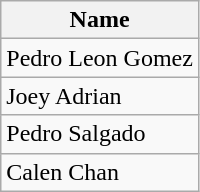<table class="wikitable">
<tr>
<th>Name</th>
</tr>
<tr>
<td> Pedro Leon Gomez</td>
</tr>
<tr>
<td> Joey Adrian</td>
</tr>
<tr>
<td> Pedro Salgado</td>
</tr>
<tr>
<td> Calen Chan</td>
</tr>
</table>
